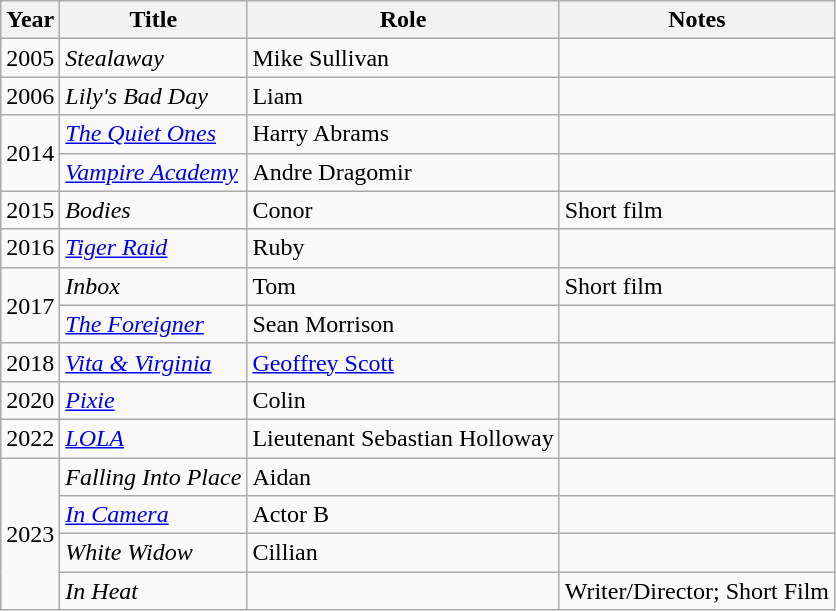<table class="wikitable sortable">
<tr>
<th>Year</th>
<th>Title</th>
<th>Role</th>
<th class="unsortable">Notes</th>
</tr>
<tr>
<td>2005</td>
<td><em>Stealaway</em></td>
<td>Mike Sullivan</td>
<td></td>
</tr>
<tr>
<td>2006</td>
<td><em>Lily's Bad Day</em></td>
<td>Liam</td>
<td></td>
</tr>
<tr>
<td rowspan="2">2014</td>
<td><em><a href='#'>The Quiet Ones</a></em></td>
<td>Harry Abrams</td>
<td></td>
</tr>
<tr>
<td><em><a href='#'>Vampire Academy</a></em></td>
<td>Andre Dragomir</td>
<td></td>
</tr>
<tr>
<td>2015</td>
<td><em>Bodies</em></td>
<td>Conor</td>
<td>Short film</td>
</tr>
<tr>
<td>2016</td>
<td><em><a href='#'>Tiger Raid</a></em></td>
<td>Ruby</td>
<td></td>
</tr>
<tr>
<td rowspan="2">2017</td>
<td><em>Inbox</em></td>
<td>Tom</td>
<td>Short film</td>
</tr>
<tr>
<td><em><a href='#'>The Foreigner</a></em></td>
<td>Sean Morrison</td>
<td></td>
</tr>
<tr>
<td>2018</td>
<td><em><a href='#'>Vita & Virginia</a></em></td>
<td><a href='#'>Geoffrey Scott</a></td>
<td></td>
</tr>
<tr>
<td>2020</td>
<td><em><a href='#'>Pixie</a></em></td>
<td>Colin</td>
<td></td>
</tr>
<tr>
<td>2022</td>
<td><em><a href='#'>LOLA</a></em></td>
<td>Lieutenant Sebastian Holloway</td>
<td></td>
</tr>
<tr>
<td rowspan="4">2023</td>
<td><em>Falling Into Place</em></td>
<td>Aidan</td>
<td></td>
</tr>
<tr>
<td><em><a href='#'>In Camera</a></em></td>
<td>Actor B</td>
<td></td>
</tr>
<tr>
<td><em>White Widow</em></td>
<td>Cillian</td>
<td></td>
</tr>
<tr>
<td><em>In Heat</em></td>
<td></td>
<td>Writer/Director; Short Film</td>
</tr>
</table>
